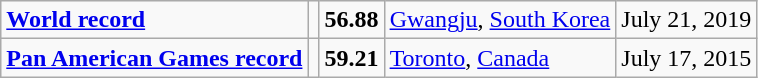<table class="wikitable">
<tr>
<td><strong><a href='#'>World record</a></strong></td>
<td></td>
<td><strong>56.88</strong></td>
<td><a href='#'>Gwangju</a>, <a href='#'>South Korea</a></td>
<td>July 21, 2019</td>
</tr>
<tr>
<td><strong><a href='#'>Pan American Games record</a></strong></td>
<td></td>
<td><strong>59.21</strong></td>
<td><a href='#'>Toronto</a>, <a href='#'>Canada</a></td>
<td>July 17, 2015</td>
</tr>
</table>
